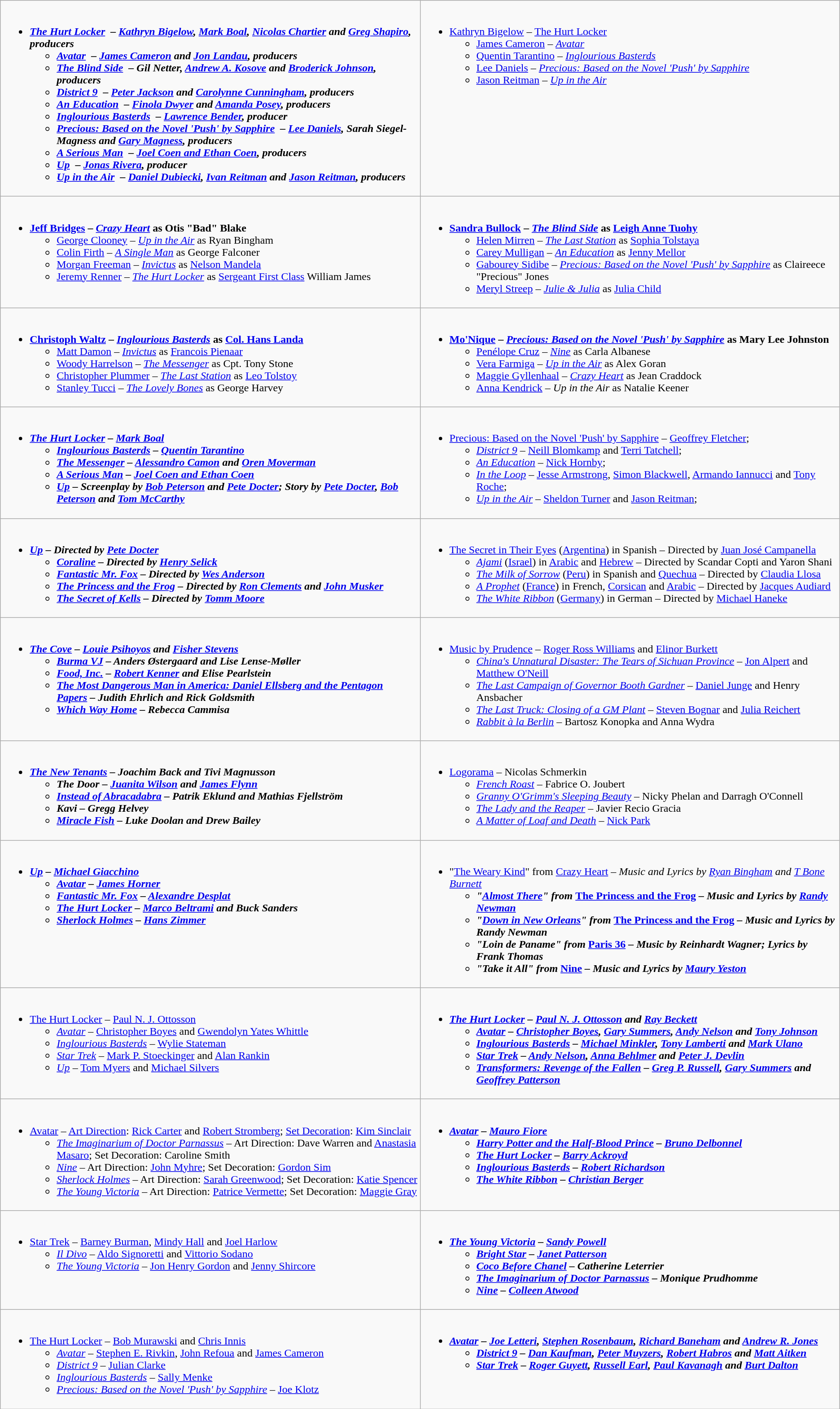<table class=wikitable>
<tr>
<td valign="top" width="50%"><br><ul><li><strong><em><a href='#'>The Hurt Locker</a><em>  – <a href='#'>Kathryn Bigelow</a>, <a href='#'>Mark Boal</a>, <a href='#'>Nicolas Chartier</a> and <a href='#'>Greg Shapiro</a>, producers<strong><ul><li></em><a href='#'>Avatar</a><em>  – <a href='#'>James Cameron</a> and <a href='#'>Jon Landau</a>, producers</li><li></em><a href='#'>The Blind Side</a><em>  – Gil Netter, <a href='#'>Andrew A. Kosove</a> and <a href='#'>Broderick Johnson</a>, producers</li><li></em><a href='#'>District 9</a><em>  – <a href='#'>Peter Jackson</a> and <a href='#'>Carolynne Cunningham</a>, producers</li><li></em><a href='#'>An Education</a><em>  – <a href='#'>Finola Dwyer</a> and <a href='#'>Amanda Posey</a>, producers</li><li></em><a href='#'>Inglourious Basterds</a><em>  – <a href='#'>Lawrence Bender</a>, producer</li><li></em><a href='#'>Precious: Based on the Novel 'Push' by Sapphire</a><em>  – <a href='#'>Lee Daniels</a>, Sarah Siegel-Magness and <a href='#'>Gary Magness</a>, producers</li><li></em><a href='#'>A Serious Man</a><em>  – <a href='#'>Joel Coen and Ethan Coen</a>, producers</li><li></em><a href='#'>Up</a><em>  – <a href='#'>Jonas Rivera</a>, producer</li><li></em><a href='#'>Up in the Air</a><em>  – <a href='#'>Daniel Dubiecki</a>, <a href='#'>Ivan Reitman</a> and <a href='#'>Jason Reitman</a>, producers</li></ul></li></ul></td>
<td valign="top" width="50%"><br><ul><li></strong><a href='#'>Kathryn Bigelow</a> – </em><a href='#'>The Hurt Locker</a></em></strong><ul><li><a href='#'>James Cameron</a> – <em><a href='#'>Avatar</a></em></li><li><a href='#'>Quentin Tarantino</a> – <em><a href='#'>Inglourious Basterds</a></em></li><li><a href='#'>Lee Daniels</a> – <em><a href='#'>Precious: Based on the Novel 'Push' by Sapphire</a></em></li><li><a href='#'>Jason Reitman</a> – <em><a href='#'>Up in the Air</a></em></li></ul></li></ul></td>
</tr>
<tr>
<td valign="top"><br><ul><li><strong><a href='#'>Jeff Bridges</a> – <em><a href='#'>Crazy Heart</a></em> as Otis "Bad" Blake</strong><ul><li><a href='#'>George Clooney</a> – <em><a href='#'>Up in the Air</a></em> as Ryan Bingham</li><li><a href='#'>Colin Firth</a> – <em><a href='#'>A Single Man</a></em> as George Falconer</li><li><a href='#'>Morgan Freeman</a> – <em><a href='#'>Invictus</a></em> as <a href='#'>Nelson Mandela</a></li><li><a href='#'>Jeremy Renner</a> – <em><a href='#'>The Hurt Locker</a></em> as <a href='#'>Sergeant First Class</a> William James</li></ul></li></ul></td>
<td valign="top"><br><ul><li><strong><a href='#'>Sandra Bullock</a> – <em><a href='#'>The Blind Side</a></em> as <a href='#'>Leigh Anne Tuohy</a></strong><ul><li><a href='#'>Helen Mirren</a> – <em><a href='#'>The Last Station</a></em> as <a href='#'>Sophia Tolstaya</a></li><li><a href='#'>Carey Mulligan</a> – <em><a href='#'>An Education</a></em> as <a href='#'>Jenny Mellor</a></li><li><a href='#'>Gabourey Sidibe</a> – <em><a href='#'>Precious: Based on the Novel 'Push' by Sapphire</a></em> as Claireece "Precious" Jones</li><li><a href='#'>Meryl Streep</a> – <em><a href='#'>Julie & Julia</a></em> as <a href='#'>Julia Child</a></li></ul></li></ul></td>
</tr>
<tr>
<td valign="top"><br><ul><li><strong><a href='#'>Christoph Waltz</a> – <em><a href='#'>Inglourious Basterds</a></em> as <a href='#'>Col. Hans Landa</a></strong><ul><li><a href='#'>Matt Damon</a> – <em><a href='#'>Invictus</a></em> as <a href='#'>Francois Pienaar</a></li><li><a href='#'>Woody Harrelson</a> – <em><a href='#'>The Messenger</a></em> as Cpt. Tony Stone</li><li><a href='#'>Christopher Plummer</a> – <em><a href='#'>The Last Station</a></em> as <a href='#'>Leo Tolstoy</a></li><li><a href='#'>Stanley Tucci</a> – <em><a href='#'>The Lovely Bones</a></em> as George Harvey</li></ul></li></ul></td>
<td valign="top"><br><ul><li><strong><a href='#'>Mo'Nique</a> – <em><a href='#'>Precious: Based on the Novel 'Push' by Sapphire</a></em> as Mary Lee Johnston</strong><ul><li><a href='#'>Penélope Cruz</a> – <em><a href='#'>Nine</a></em> as Carla Albanese</li><li><a href='#'>Vera Farmiga</a> – <em><a href='#'>Up in the Air</a></em> as Alex Goran</li><li><a href='#'>Maggie Gyllenhaal</a> – <em><a href='#'>Crazy Heart</a></em> as Jean Craddock</li><li><a href='#'>Anna Kendrick</a> – <em>Up in the Air</em> as Natalie Keener</li></ul></li></ul></td>
</tr>
<tr>
<td valign="top"><br><ul><li><strong><em><a href='#'>The Hurt Locker</a><em> – <a href='#'>Mark Boal</a><strong><ul><li></em><a href='#'>Inglourious Basterds</a><em> – <a href='#'>Quentin Tarantino</a></li><li></em><a href='#'>The Messenger</a><em> – <a href='#'>Alessandro Camon</a> and <a href='#'>Oren Moverman</a></li><li></em><a href='#'>A Serious Man</a><em> – <a href='#'>Joel Coen and Ethan Coen</a></li><li></em><a href='#'>Up</a><em> – Screenplay by <a href='#'>Bob Peterson</a> and <a href='#'>Pete Docter</a>; Story by <a href='#'>Pete Docter</a>, <a href='#'>Bob Peterson</a> and <a href='#'>Tom McCarthy</a></li></ul></li></ul></td>
<td valign="top"><br><ul><li></em></strong><a href='#'>Precious: Based on the Novel 'Push' by Sapphire</a></em> – <a href='#'>Geoffrey Fletcher</a>; </strong><ul><li><em><a href='#'>District 9</a></em> – <a href='#'>Neill Blomkamp</a> and <a href='#'>Terri Tatchell</a>; </li><li><em><a href='#'>An Education</a></em> – <a href='#'>Nick Hornby</a>; </li><li><em><a href='#'>In the Loop</a></em> – <a href='#'>Jesse Armstrong</a>, <a href='#'>Simon Blackwell</a>, <a href='#'>Armando Iannucci</a> and <a href='#'>Tony Roche</a>; </li><li><em><a href='#'>Up in the Air</a></em> – <a href='#'>Sheldon Turner</a> and <a href='#'>Jason Reitman</a>; </li></ul></li></ul></td>
</tr>
<tr>
<td valign="top"><br><ul><li><strong><em><a href='#'>Up</a><em> – Directed by <a href='#'>Pete Docter</a><strong><ul><li></em><a href='#'>Coraline</a><em> – Directed by <a href='#'>Henry Selick</a></li><li></em><a href='#'>Fantastic Mr. Fox</a><em> – Directed by <a href='#'>Wes Anderson</a></li><li></em><a href='#'>The Princess and the Frog</a><em> – Directed by <a href='#'>Ron Clements</a> and <a href='#'>John Musker</a></li><li></em><a href='#'>The Secret of Kells</a><em> – Directed by <a href='#'>Tomm Moore</a></li></ul></li></ul></td>
<td valign="top"><br><ul><li></em></strong><a href='#'>The Secret in Their Eyes</a></em> (<a href='#'>Argentina</a>) in Spanish – Directed by <a href='#'>Juan José Campanella</a></strong><ul><li><em><a href='#'>Ajami</a></em> (<a href='#'>Israel</a>) in <a href='#'>Arabic</a> and <a href='#'>Hebrew</a> – Directed by Scandar Copti and Yaron Shani</li><li><em><a href='#'>The Milk of Sorrow</a></em> (<a href='#'>Peru</a>) in Spanish and <a href='#'>Quechua</a> – Directed by <a href='#'>Claudia Llosa</a></li><li><em><a href='#'>A Prophet</a></em> (<a href='#'>France</a>) in French, <a href='#'>Corsican</a> and <a href='#'>Arabic</a> – Directed by <a href='#'>Jacques Audiard</a></li><li><em><a href='#'>The White Ribbon</a></em> (<a href='#'>Germany</a>) in German – Directed by <a href='#'>Michael Haneke</a></li></ul></li></ul></td>
</tr>
<tr>
<td valign="top"><br><ul><li><strong><em><a href='#'>The Cove</a><em> – <a href='#'>Louie Psihoyos</a> and <a href='#'>Fisher Stevens</a><strong><ul><li></em><a href='#'>Burma VJ</a><em> – Anders Østergaard and Lise Lense-Møller</li><li></em><a href='#'>Food, Inc.</a><em> – <a href='#'>Robert Kenner</a> and Elise Pearlstein</li><li></em><a href='#'>The Most Dangerous Man in America: Daniel Ellsberg and the Pentagon Papers</a><em> – Judith Ehrlich and Rick Goldsmith</li><li></em><a href='#'>Which Way Home</a><em> – Rebecca Cammisa</li></ul></li></ul></td>
<td valign="top"><br><ul><li></em></strong><a href='#'>Music by Prudence</a></em> – <a href='#'>Roger Ross Williams</a> and <a href='#'>Elinor Burkett</a></strong><ul><li><em><a href='#'>China's Unnatural Disaster: The Tears of Sichuan Province</a></em> – <a href='#'>Jon Alpert</a> and <a href='#'>Matthew O'Neill</a></li><li><em><a href='#'>The Last Campaign of Governor Booth Gardner</a></em> – <a href='#'>Daniel Junge</a> and Henry Ansbacher</li><li><em><a href='#'>The Last Truck: Closing of a GM Plant</a></em> – <a href='#'>Steven Bognar</a> and <a href='#'>Julia Reichert</a></li><li><em><a href='#'>Rabbit à la Berlin</a></em> – Bartosz Konopka and Anna Wydra</li></ul></li></ul></td>
</tr>
<tr>
<td valign="top"><br><ul><li><strong><em><a href='#'>The New Tenants</a><em> – Joachim Back and Tivi Magnusson<strong><ul><li></em>The Door<em> – <a href='#'>Juanita Wilson</a> and <a href='#'>James Flynn</a></li><li></em><a href='#'>Instead of Abracadabra</a><em> – Patrik Eklund and Mathias Fjellström</li><li></em>Kavi<em> – Gregg Helvey</li><li></em><a href='#'>Miracle Fish</a><em> – Luke Doolan and Drew Bailey</li></ul></li></ul></td>
<td valign="top"><br><ul><li></em></strong><a href='#'>Logorama</a></em> – Nicolas Schmerkin</strong><ul><li><em><a href='#'>French Roast</a></em> – Fabrice O. Joubert</li><li><em><a href='#'>Granny O'Grimm's Sleeping Beauty</a></em> – Nicky Phelan and Darragh O'Connell</li><li><em><a href='#'>The Lady and the Reaper</a></em> – Javier Recio Gracia</li><li><em><a href='#'>A Matter of Loaf and Death</a></em> – <a href='#'>Nick Park</a></li></ul></li></ul></td>
</tr>
<tr>
<td valign="top"><br><ul><li><strong><em><a href='#'>Up</a><em> – <a href='#'>Michael Giacchino</a><strong><ul><li></em><a href='#'>Avatar</a><em> – <a href='#'>James Horner</a></li><li></em><a href='#'>Fantastic Mr. Fox</a><em> – <a href='#'>Alexandre Desplat</a></li><li></em><a href='#'>The Hurt Locker</a><em> – <a href='#'>Marco Beltrami</a> and Buck Sanders</li><li></em><a href='#'>Sherlock Holmes</a><em> – <a href='#'>Hans Zimmer</a></li></ul></li></ul></td>
<td valign="top"><br><ul><li></strong>"<a href='#'>The Weary Kind</a>" from </em><a href='#'>Crazy Heart</a><em> – Music and Lyrics by <a href='#'>Ryan Bingham</a> and <a href='#'>T Bone Burnett</a><strong><ul><li>"<a href='#'>Almost There</a>" from </em><a href='#'>The Princess and the Frog</a><em> – Music and Lyrics by <a href='#'>Randy Newman</a></li><li>"<a href='#'>Down in New Orleans</a>" from </em><a href='#'>The Princess and the Frog</a><em> – Music and Lyrics by Randy Newman</li><li>"Loin de Paname" from </em><a href='#'>Paris 36</a><em> – Music by Reinhardt Wagner; Lyrics by Frank Thomas</li><li>"Take it All" from </em><a href='#'>Nine</a><em> – Music and Lyrics by <a href='#'>Maury Yeston</a></li></ul></li></ul></td>
</tr>
<tr>
<td valign="top"><br><ul><li></em></strong><a href='#'>The Hurt Locker</a></em> – <a href='#'>Paul N. J. Ottosson</a></strong><ul><li><em><a href='#'>Avatar</a></em> – <a href='#'>Christopher Boyes</a> and <a href='#'>Gwendolyn Yates Whittle</a></li><li><em><a href='#'>Inglourious Basterds</a></em> – <a href='#'>Wylie Stateman</a></li><li><em><a href='#'>Star Trek</a></em> – <a href='#'>Mark P. Stoeckinger</a> and <a href='#'>Alan Rankin</a></li><li><em><a href='#'>Up</a></em> – <a href='#'>Tom Myers</a> and <a href='#'>Michael Silvers</a></li></ul></li></ul></td>
<td valign="top"><br><ul><li><strong><em><a href='#'>The Hurt Locker</a><em> – <a href='#'>Paul N. J. Ottosson</a> and <a href='#'>Ray Beckett</a><strong><ul><li></em><a href='#'>Avatar</a><em> – <a href='#'>Christopher Boyes</a>, <a href='#'>Gary Summers</a>, <a href='#'>Andy Nelson</a> and <a href='#'>Tony Johnson</a></li><li></em><a href='#'>Inglourious Basterds</a><em> – <a href='#'>Michael Minkler</a>, <a href='#'>Tony Lamberti</a> and <a href='#'>Mark Ulano</a></li><li></em><a href='#'>Star Trek</a><em> – <a href='#'>Andy Nelson</a>, <a href='#'>Anna Behlmer</a> and <a href='#'>Peter J. Devlin</a></li><li></em><a href='#'>Transformers: Revenge of the Fallen</a><em> – <a href='#'>Greg P. Russell</a>, <a href='#'>Gary Summers</a> and <a href='#'>Geoffrey Patterson</a></li></ul></li></ul></td>
</tr>
<tr>
<td valign="top"><br><ul><li></em></strong><a href='#'>Avatar</a></em> – <a href='#'>Art Direction</a>: <a href='#'>Rick Carter</a> and <a href='#'>Robert Stromberg</a>; <a href='#'>Set Decoration</a>: <a href='#'>Kim Sinclair</a></strong><ul><li><em><a href='#'>The Imaginarium of Doctor Parnassus</a></em> – Art Direction: Dave Warren and <a href='#'>Anastasia Masaro</a>; Set Decoration: Caroline Smith</li><li><em><a href='#'>Nine</a></em> – Art Direction: <a href='#'>John Myhre</a>; Set Decoration: <a href='#'>Gordon Sim</a></li><li><em><a href='#'>Sherlock Holmes</a></em> – Art Direction: <a href='#'>Sarah Greenwood</a>; Set Decoration: <a href='#'>Katie Spencer</a></li><li><em><a href='#'>The Young Victoria</a></em> – Art Direction: <a href='#'>Patrice Vermette</a>; Set Decoration: <a href='#'>Maggie Gray</a></li></ul></li></ul></td>
<td valign="top"><br><ul><li><strong><em><a href='#'>Avatar</a><em> – <a href='#'>Mauro Fiore</a><strong><ul><li></em><a href='#'>Harry Potter and the Half-Blood Prince</a><em> – <a href='#'>Bruno Delbonnel</a></li><li></em><a href='#'>The Hurt Locker</a><em> – <a href='#'>Barry Ackroyd</a></li><li></em><a href='#'>Inglourious Basterds</a><em> – <a href='#'>Robert Richardson</a></li><li></em><a href='#'>The White Ribbon</a><em> – <a href='#'>Christian Berger</a></li></ul></li></ul></td>
</tr>
<tr>
<td valign="top"><br><ul><li></em></strong><a href='#'>Star Trek</a></em> – <a href='#'>Barney Burman</a>, <a href='#'>Mindy Hall</a> and <a href='#'>Joel Harlow</a></strong><ul><li><em><a href='#'>Il Divo</a></em> – <a href='#'>Aldo Signoretti</a> and <a href='#'>Vittorio Sodano</a></li><li><em><a href='#'>The Young Victoria</a></em> – <a href='#'>Jon Henry Gordon</a> and <a href='#'>Jenny Shircore</a></li></ul></li></ul></td>
<td valign="top"><br><ul><li><strong><em><a href='#'>The Young Victoria</a><em> – <a href='#'>Sandy Powell</a><strong><ul><li></em><a href='#'>Bright Star</a><em> – <a href='#'>Janet Patterson</a></li><li></em><a href='#'>Coco Before Chanel</a><em> – Catherine Leterrier</li><li></em><a href='#'>The Imaginarium of Doctor Parnassus</a><em> – Monique Prudhomme</li><li></em><a href='#'>Nine</a><em> – <a href='#'>Colleen Atwood</a></li></ul></li></ul></td>
</tr>
<tr>
<td valign="top"><br><ul><li></em></strong><a href='#'>The Hurt Locker</a></em> – <a href='#'>Bob Murawski</a> and <a href='#'>Chris Innis</a></strong><ul><li><em><a href='#'>Avatar</a></em> – <a href='#'>Stephen E. Rivkin</a>, <a href='#'>John Refoua</a> and <a href='#'>James Cameron</a></li><li><em><a href='#'>District 9</a></em> – <a href='#'>Julian Clarke</a></li><li><em><a href='#'>Inglourious Basterds</a></em> – <a href='#'>Sally Menke</a></li><li><em><a href='#'>Precious: Based on the Novel 'Push' by Sapphire</a></em> – <a href='#'>Joe Klotz</a></li></ul></li></ul></td>
<td valign="top"><br><ul><li><strong><em><a href='#'>Avatar</a><em> – <a href='#'>Joe Letteri</a>, <a href='#'>Stephen Rosenbaum</a>, <a href='#'>Richard Baneham</a> and <a href='#'>Andrew R. Jones</a><strong><ul><li></em><a href='#'>District 9</a><em> – <a href='#'>Dan Kaufman</a>, <a href='#'>Peter Muyzers</a>, <a href='#'>Robert Habros</a> and <a href='#'>Matt Aitken</a></li><li></em><a href='#'>Star Trek</a><em> – <a href='#'>Roger Guyett</a>, <a href='#'>Russell Earl</a>, <a href='#'>Paul Kavanagh</a> and <a href='#'>Burt Dalton</a></li></ul></li></ul></td>
</tr>
</table>
